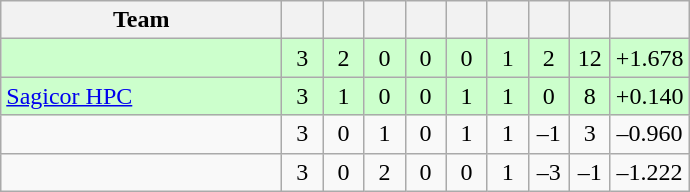<table class="wikitable" style="text-align:center">
<tr>
<th width=180>Team</th>
<th width=20></th>
<th width=20></th>
<th width=20></th>
<th width=20></th>
<th width=20></th>
<th width=20></th>
<th width=20></th>
<th width=20></th>
<th width=45></th>
</tr>
<tr style="background:#cfc">
<td align="left"></td>
<td>3</td>
<td>2</td>
<td>0</td>
<td>0</td>
<td>0</td>
<td>1</td>
<td>2</td>
<td>12</td>
<td>+1.678</td>
</tr>
<tr style="background:#cfc">
<td align="left"> <a href='#'>Sagicor HPC</a></td>
<td>3</td>
<td>1</td>
<td>0</td>
<td>0</td>
<td>1</td>
<td>1</td>
<td>0</td>
<td>8</td>
<td>+0.140</td>
</tr>
<tr>
<td align="left"></td>
<td>3</td>
<td>0</td>
<td>1</td>
<td>0</td>
<td>1</td>
<td>1</td>
<td>–1</td>
<td>3</td>
<td>–0.960</td>
</tr>
<tr>
<td align="left"></td>
<td>3</td>
<td>0</td>
<td>2</td>
<td>0</td>
<td>0</td>
<td>1</td>
<td>–3</td>
<td>–1</td>
<td>–1.222</td>
</tr>
</table>
